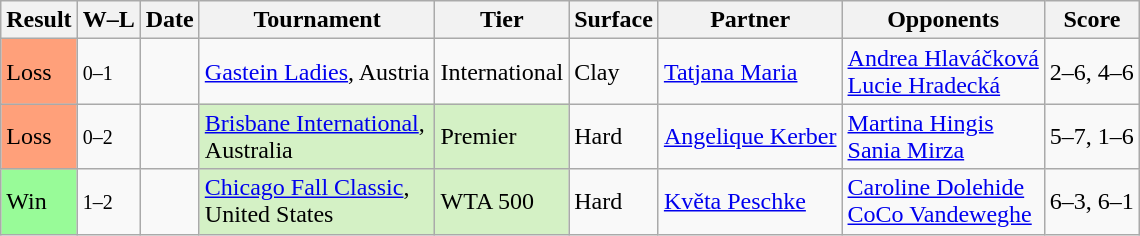<table class="sortable wikitable nowrap">
<tr>
<th>Result</th>
<th class=unsortable>W–L</th>
<th>Date</th>
<th>Tournament</th>
<th>Tier</th>
<th>Surface</th>
<th>Partner</th>
<th>Opponents</th>
<th class=unsortable>Score</th>
</tr>
<tr>
<td bgcolor=FFA07A>Loss</td>
<td><small>0–1</small></td>
<td><a href='#'></a></td>
<td><a href='#'>Gastein Ladies</a>, Austria</td>
<td>International</td>
<td>Clay</td>
<td> <a href='#'>Tatjana Maria</a></td>
<td> <a href='#'>Andrea Hlaváčková</a> <br>  <a href='#'>Lucie Hradecká</a></td>
<td>2–6, 4–6</td>
</tr>
<tr>
<td bgcolor=FFA07A>Loss</td>
<td><small>0–2</small></td>
<td><a href='#'></a></td>
<td bgcolor=#D4F1C5><a href='#'>Brisbane International</a>, <br> Australia</td>
<td bgcolor=#D4F1C5>Premier</td>
<td>Hard</td>
<td> <a href='#'>Angelique Kerber</a></td>
<td> <a href='#'>Martina Hingis</a> <br>  <a href='#'>Sania Mirza</a></td>
<td>5–7, 1–6</td>
</tr>
<tr>
<td bgcolor=98FB98>Win</td>
<td><small>1–2</small></td>
<td><a href='#'></a></td>
<td bgcolor=#D4F1C5><a href='#'>Chicago Fall Classic</a>, <br> United States</td>
<td bgcolor=#D4F1C5>WTA 500</td>
<td>Hard</td>
<td> <a href='#'>Květa Peschke</a></td>
<td> <a href='#'>Caroline Dolehide</a> <br>  <a href='#'>CoCo Vandeweghe</a></td>
<td>6–3, 6–1</td>
</tr>
</table>
